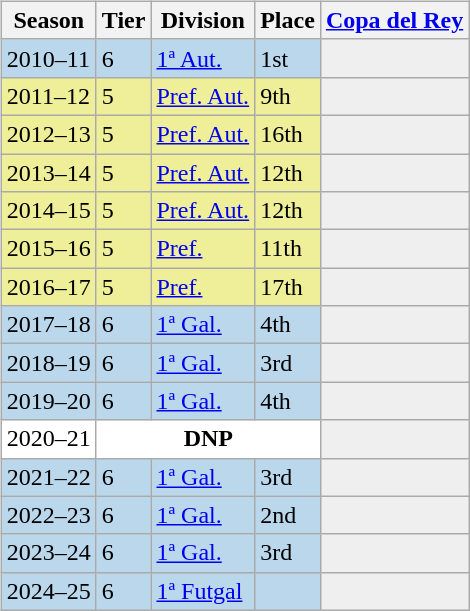<table>
<tr>
<td valign="top" width=0%><br><table class="wikitable">
<tr style="background:#f0f6fa;">
<th>Season</th>
<th>Tier</th>
<th>Division</th>
<th>Place</th>
<th><a href='#'>Copa del Rey</a></th>
</tr>
<tr>
<td style="background:#BBD7EC;">2010–11</td>
<td style="background:#BBD7EC;">6</td>
<td style="background:#BBD7EC;"><a href='#'>1ª Aut.</a></td>
<td style="background:#BBD7EC;">1st</td>
<th style="background:#efefef;"></th>
</tr>
<tr>
<td style="background:#EFEF99;">2011–12</td>
<td style="background:#EFEF99;">5</td>
<td style="background:#EFEF99;"><a href='#'>Pref. Aut.</a></td>
<td style="background:#EFEF99;">9th</td>
<th style="background:#efefef;"></th>
</tr>
<tr>
<td style="background:#EFEF99;">2012–13</td>
<td style="background:#EFEF99;">5</td>
<td style="background:#EFEF99;"><a href='#'>Pref. Aut.</a></td>
<td style="background:#EFEF99;">16th</td>
<th style="background:#efefef;"></th>
</tr>
<tr>
<td style="background:#EFEF99;">2013–14</td>
<td style="background:#EFEF99;">5</td>
<td style="background:#EFEF99;"><a href='#'>Pref. Aut.</a></td>
<td style="background:#EFEF99;">12th</td>
<th style="background:#efefef;"></th>
</tr>
<tr>
<td style="background:#EFEF99;">2014–15</td>
<td style="background:#EFEF99;">5</td>
<td style="background:#EFEF99;"><a href='#'>Pref. Aut.</a></td>
<td style="background:#EFEF99;">12th</td>
<th style="background:#efefef;"></th>
</tr>
<tr>
<td style="background:#EFEF99;">2015–16</td>
<td style="background:#EFEF99;">5</td>
<td style="background:#EFEF99;"><a href='#'>Pref.</a></td>
<td style="background:#EFEF99;">11th</td>
<th style="background:#efefef;"></th>
</tr>
<tr>
<td style="background:#EFEF99;">2016–17</td>
<td style="background:#EFEF99;">5</td>
<td style="background:#EFEF99;"><a href='#'>Pref.</a></td>
<td style="background:#EFEF99;">17th</td>
<th style="background:#efefef;"></th>
</tr>
<tr>
<td style="background:#BBD7EC;">2017–18</td>
<td style="background:#BBD7EC;">6</td>
<td style="background:#BBD7EC;"><a href='#'>1ª Gal.</a></td>
<td style="background:#BBD7EC;">4th</td>
<th style="background:#efefef;"></th>
</tr>
<tr>
<td style="background:#BBD7EC;">2018–19</td>
<td style="background:#BBD7EC;">6</td>
<td style="background:#BBD7EC;"><a href='#'>1ª Gal.</a></td>
<td style="background:#BBD7EC;">3rd</td>
<th style="background:#efefef;"></th>
</tr>
<tr>
<td style="background:#BBD7EC;">2019–20</td>
<td style="background:#BBD7EC;">6</td>
<td style="background:#BBD7EC;"><a href='#'>1ª Gal.</a></td>
<td style="background:#BBD7EC;">4th</td>
<th style="background:#efefef;"></th>
</tr>
<tr>
<td style="background:#FFFFFF;">2020–21</td>
<th style="background:#FFFFFF;" colspan="3">DNP</th>
<th style="background:#efefef;"></th>
</tr>
<tr>
<td style="background:#BBD7EC;">2021–22</td>
<td style="background:#BBD7EC;">6</td>
<td style="background:#BBD7EC;"><a href='#'>1ª Gal.</a></td>
<td style="background:#BBD7EC;">3rd</td>
<th style="background:#efefef;"></th>
</tr>
<tr>
<td style="background:#BBD7EC;">2022–23</td>
<td style="background:#BBD7EC;">6</td>
<td style="background:#BBD7EC;"><a href='#'>1ª Gal.</a></td>
<td style="background:#BBD7EC;">2nd</td>
<th style="background:#efefef;"></th>
</tr>
<tr>
<td style="background:#BBD7EC;">2023–24</td>
<td style="background:#BBD7EC;">6</td>
<td style="background:#BBD7EC;"><a href='#'>1ª Gal.</a></td>
<td style="background:#BBD7EC;">3rd</td>
<th style="background:#efefef;"></th>
</tr>
<tr>
<td style="background:#BBD7EC;">2024–25</td>
<td style="background:#BBD7EC;">6</td>
<td style="background:#BBD7EC;"><a href='#'>1ª Futgal</a></td>
<td style="background:#BBD7EC;"></td>
<th style="background:#efefef;"></th>
</tr>
</table>
</td>
</tr>
</table>
